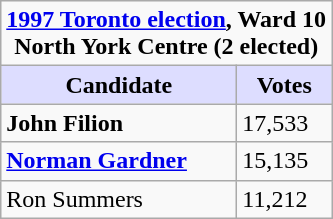<table class="wikitable">
<tr>
<td Colspan="3" align="center"><strong><a href='#'>1997 Toronto election</a>, Ward 10<br>North York Centre (2 elected)</strong></td>
</tr>
<tr>
<th style="background:#ddf; width:150px;">Candidate</th>
<th style="background:#ddf;">Votes</th>
</tr>
<tr>
<td><strong>John Filion</strong></td>
<td>17,533</td>
</tr>
<tr>
<td><strong><a href='#'>Norman Gardner</a></strong></td>
<td>15,135</td>
</tr>
<tr>
<td>Ron Summers</td>
<td>11,212</td>
</tr>
</table>
